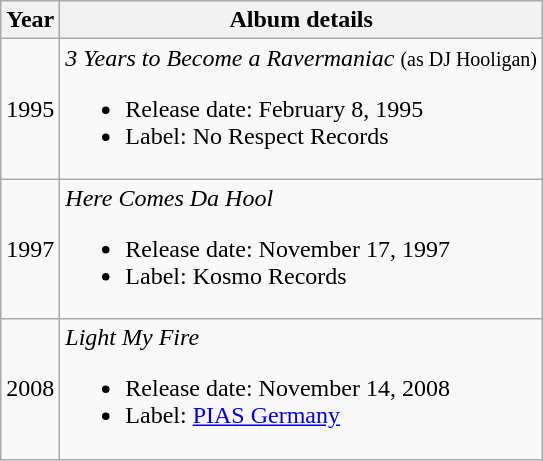<table class="wikitable">
<tr>
<th>Year</th>
<th>Album details</th>
</tr>
<tr>
<td>1995</td>
<td><em>3 Years to Become a Ravermaniac</em> <small>(as DJ Hooligan)</small><br><ul><li>Release date: February 8, 1995</li><li>Label: No Respect Records</li></ul></td>
</tr>
<tr>
<td>1997</td>
<td><em>Here Comes Da Hool</em><br><ul><li>Release date: November 17, 1997</li><li>Label: Kosmo Records</li></ul></td>
</tr>
<tr>
<td>2008</td>
<td><em>Light My Fire</em><br><ul><li>Release date: November 14, 2008</li><li>Label: <a href='#'>PIAS Germany</a></li></ul></td>
</tr>
</table>
